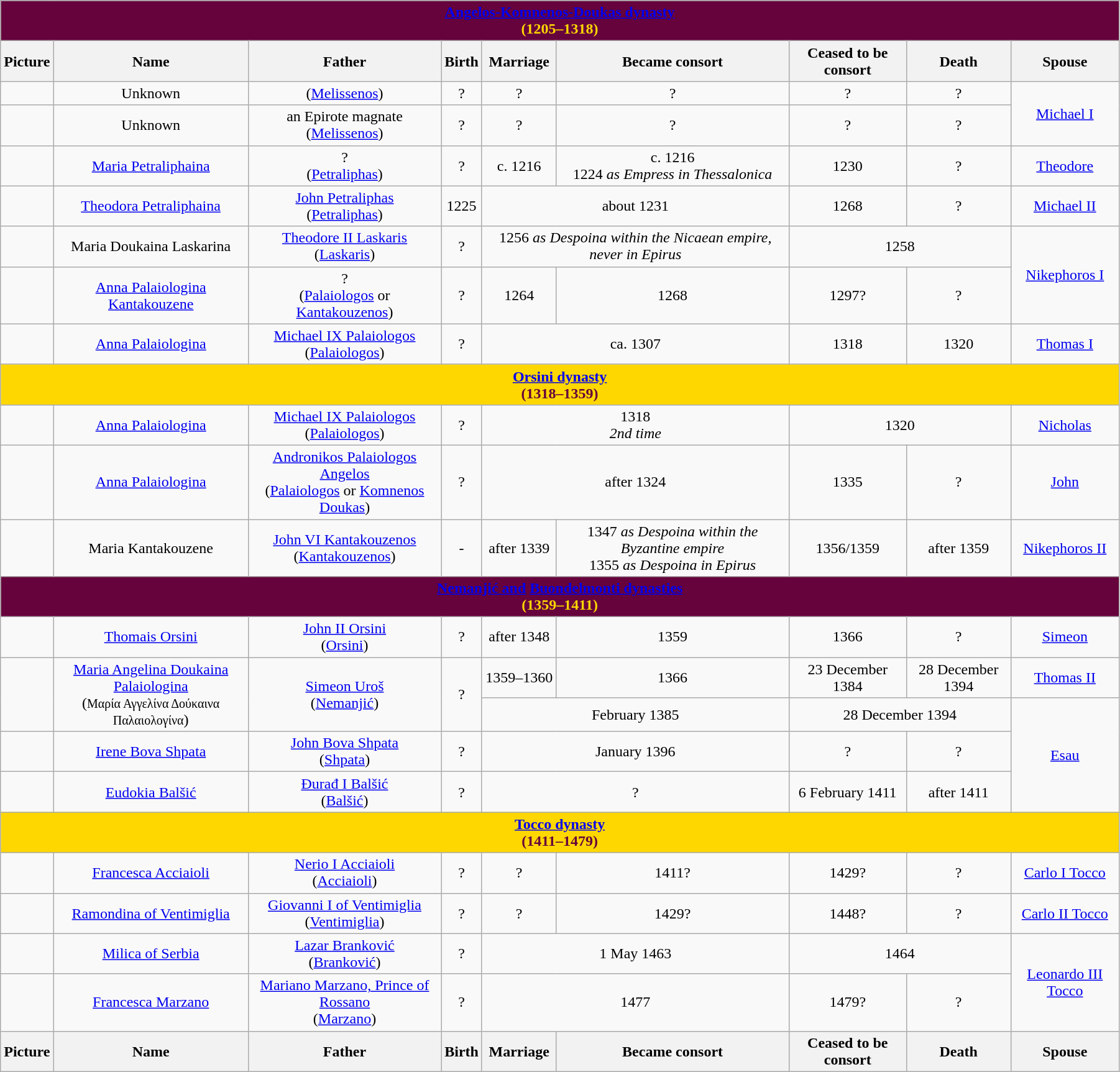<table width=95% class="wikitable" style="text-align:center;">
<tr>
<td colspan="9" style="background-color:#66023C;color:gold;"><a href='#'><strong><span>Angelos-Komnenos-Doukas dynasty</span></strong></a> <strong><br>(1205–1318)</strong></td>
</tr>
<tr>
<th>Picture</th>
<th>Name</th>
<th>Father</th>
<th>Birth</th>
<th>Marriage</th>
<th>Became consort</th>
<th>Ceased to be consort</th>
<th>Death</th>
<th>Spouse</th>
</tr>
<tr>
<td></td>
<td>Unknown</td>
<td>(<a href='#'>Melissenos</a>)</td>
<td>?</td>
<td>?</td>
<td>?</td>
<td>?</td>
<td>?</td>
<td rowspan="2"><a href='#'>Michael I</a></td>
</tr>
<tr>
<td></td>
<td>Unknown</td>
<td>an Epirote magnate<br>(<a href='#'>Melissenos</a>)</td>
<td>?</td>
<td>?</td>
<td>?</td>
<td>?</td>
<td>?</td>
</tr>
<tr>
<td></td>
<td><a href='#'>Maria Petraliphaina</a></td>
<td>?<br>(<a href='#'>Petraliphas</a>)</td>
<td>?</td>
<td>c. 1216</td>
<td>c. 1216<br>1224 <em>as Empress in Thessalonica</em></td>
<td>1230</td>
<td>?</td>
<td><a href='#'>Theodore</a></td>
</tr>
<tr>
<td></td>
<td><a href='#'>Theodora Petraliphaina</a></td>
<td><a href='#'>John Petraliphas</a><br>(<a href='#'>Petraliphas</a>)</td>
<td>1225</td>
<td colspan="2">about 1231</td>
<td>1268</td>
<td>?</td>
<td><a href='#'>Michael II</a></td>
</tr>
<tr>
<td></td>
<td>Maria Doukaina Laskarina</td>
<td><a href='#'>Theodore II Laskaris</a><br>(<a href='#'>Laskaris</a>)</td>
<td>?</td>
<td colspan="2">1256 <em>as Despoina within the Nicaean empire, never in Epirus</em></td>
<td colspan="2">1258</td>
<td rowspan="2"><a href='#'>Nikephoros I</a></td>
</tr>
<tr>
<td></td>
<td><a href='#'>Anna Palaiologina Kantakouzene</a></td>
<td>?<br>(<a href='#'>Palaiologos</a> or  <a href='#'>Kantakouzenos</a>)</td>
<td>?</td>
<td>1264</td>
<td>1268</td>
<td>1297?</td>
<td>?</td>
</tr>
<tr>
<td></td>
<td><a href='#'>Anna Palaiologina</a></td>
<td><a href='#'>Michael IX Palaiologos</a><br>(<a href='#'>Palaiologos</a>)</td>
<td>?</td>
<td colspan="2">ca. 1307</td>
<td>1318</td>
<td>1320</td>
<td><a href='#'>Thomas I</a></td>
</tr>
<tr>
<td colspan="9" style="background-color:gold;color:#66023C;"><a href='#'><strong><span>Orsini dynasty</span></strong></a> <strong><br>(1318–1359)</strong></td>
</tr>
<tr>
<td></td>
<td><a href='#'>Anna Palaiologina</a></td>
<td><a href='#'>Michael IX Palaiologos</a><br>(<a href='#'>Palaiologos</a>)</td>
<td>?</td>
<td colspan="2">1318<br><em>2nd time</em></td>
<td colspan="2">1320</td>
<td><a href='#'>Nicholas</a></td>
</tr>
<tr>
<td></td>
<td><a href='#'>Anna Palaiologina</a></td>
<td><a href='#'>Andronikos Palaiologos Angelos</a><br>(<a href='#'>Palaiologos</a> or <a href='#'>Komnenos Doukas</a>)</td>
<td>?</td>
<td colspan="2">after 1324</td>
<td>1335</td>
<td>?</td>
<td><a href='#'>John</a></td>
</tr>
<tr>
<td></td>
<td>Maria Kantakouzene</td>
<td><a href='#'>John VI Kantakouzenos</a><br>(<a href='#'>Kantakouzenos</a>)</td>
<td>-</td>
<td>after 1339</td>
<td>1347 <em>as Despoina within the Byzantine empire</em><br>1355 <em>as Despoina in Epirus</em></td>
<td>1356/1359</td>
<td>after 1359</td>
<td><a href='#'>Nikephoros II</a></td>
</tr>
<tr>
<td colspan="9" style="background-color:#66023C;color:gold;"><strong><a href='#'><span>Nemanjić and</span></a> <a href='#'><span>Buondelmonti dynasties</span></a></strong><br><strong>(1359–1411)</strong></td>
</tr>
<tr>
<td></td>
<td><a href='#'>Thomais Orsini</a></td>
<td><a href='#'>John II Orsini</a><br>(<a href='#'>Orsini</a>)</td>
<td>?</td>
<td>after 1348</td>
<td>1359</td>
<td>1366</td>
<td>?</td>
<td><a href='#'>Simeon</a></td>
</tr>
<tr>
<td rowspan="2"></td>
<td rowspan="2"><a href='#'>Maria Angelina Doukaina Palaiologina</a><br>(<small>Μαρία Αγγελίνα Δούκαινα Παλαιολογίνα</small>)</td>
<td rowspan="2"><a href='#'>Simeon Uroš</a><br>(<a href='#'>Nemanjić</a>)</td>
<td rowspan="2">?</td>
<td>1359–1360</td>
<td>1366</td>
<td>23 December 1384</td>
<td>28 December 1394</td>
<td><a href='#'>Thomas II</a></td>
</tr>
<tr>
<td colspan="2">February 1385</td>
<td colspan="2">28 December 1394</td>
<td rowspan="3"><a href='#'>Esau</a></td>
</tr>
<tr>
<td></td>
<td><a href='#'>Irene Bova Shpata</a></td>
<td><a href='#'>John Bova Shpata</a><br>(<a href='#'>Shpata</a>)</td>
<td>?</td>
<td colspan="2">January 1396</td>
<td>?</td>
<td>?</td>
</tr>
<tr>
<td></td>
<td><a href='#'>Eudokia Balšić</a></td>
<td><a href='#'>Đurađ I Balšić</a><br>(<a href='#'>Balšić</a>)</td>
<td>?</td>
<td colspan="2">?</td>
<td>6 February 1411</td>
<td>after 1411</td>
</tr>
<tr>
<td colspan="9" style="background-color:gold;color:#66023C;"><strong><a href='#'><span>Tocco dynasty</span></a></strong><br><strong>(1411–1479)</strong></td>
</tr>
<tr>
<td></td>
<td><a href='#'>Francesca Acciaioli</a></td>
<td><a href='#'>Nerio I Acciaioli</a><br>(<a href='#'>Acciaioli</a>)</td>
<td>?</td>
<td>?</td>
<td>1411?</td>
<td>1429?</td>
<td>?</td>
<td><a href='#'>Carlo I Tocco</a></td>
</tr>
<tr>
<td></td>
<td><a href='#'>Ramondina of Ventimiglia</a></td>
<td><a href='#'>Giovanni I of Ventimiglia</a><br>(<a href='#'>Ventimiglia</a>)</td>
<td>?</td>
<td>?</td>
<td>1429?</td>
<td>1448?</td>
<td>?</td>
<td><a href='#'>Carlo II Tocco</a></td>
</tr>
<tr>
<td></td>
<td><a href='#'>Milica of Serbia</a></td>
<td><a href='#'>Lazar Branković</a><br>(<a href='#'>Branković</a>)</td>
<td>?</td>
<td colspan="2">1 May 1463</td>
<td colspan="2">1464</td>
<td rowspan="2"><a href='#'>Leonardo III Tocco</a></td>
</tr>
<tr>
<td></td>
<td><a href='#'>Francesca Marzano</a></td>
<td><a href='#'>Mariano Marzano, Prince of Rossano</a><br>(<a href='#'>Marzano</a>)</td>
<td>?</td>
<td colspan="2">1477</td>
<td>1479?</td>
<td>?</td>
</tr>
<tr>
<th>Picture</th>
<th>Name</th>
<th>Father</th>
<th>Birth</th>
<th>Marriage</th>
<th>Became consort</th>
<th>Ceased to be consort</th>
<th>Death</th>
<th>Spouse</th>
</tr>
</table>
